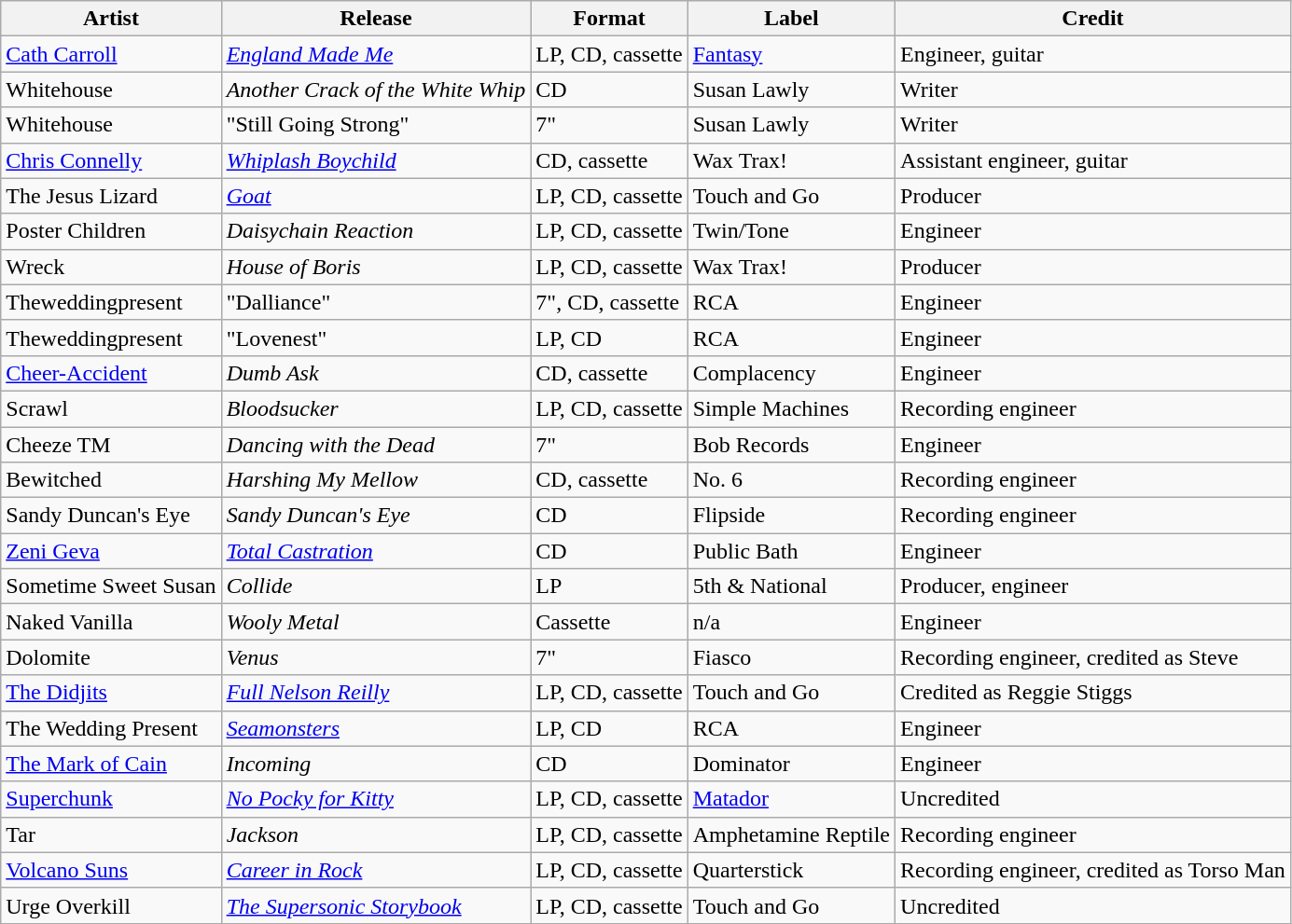<table class="wikitable sortable">
<tr>
<th>Artist</th>
<th>Release</th>
<th>Format</th>
<th>Label</th>
<th>Credit</th>
</tr>
<tr>
<td><a href='#'>Cath Carroll</a></td>
<td><a href='#'><em>England Made Me</em></a></td>
<td>LP, CD, cassette</td>
<td><a href='#'>Fantasy</a></td>
<td>Engineer, guitar</td>
</tr>
<tr>
<td>Whitehouse</td>
<td><em>Another Crack of the White Whip</em></td>
<td>CD</td>
<td>Susan Lawly</td>
<td>Writer</td>
</tr>
<tr>
<td>Whitehouse</td>
<td>"Still Going Strong"</td>
<td>7"</td>
<td>Susan Lawly</td>
<td>Writer</td>
</tr>
<tr>
<td><a href='#'>Chris Connelly</a></td>
<td><em><a href='#'>Whiplash Boychild</a></em></td>
<td>CD, cassette</td>
<td>Wax Trax!</td>
<td>Assistant engineer, guitar</td>
</tr>
<tr>
<td>The Jesus Lizard</td>
<td><a href='#'><em>Goat</em></a></td>
<td>LP, CD, cassette</td>
<td>Touch and Go</td>
<td>Producer</td>
</tr>
<tr>
<td>Poster Children</td>
<td><em>Daisychain Reaction</em></td>
<td>LP, CD, cassette</td>
<td>Twin/Tone</td>
<td>Engineer</td>
</tr>
<tr>
<td>Wreck</td>
<td><em>House of Boris</em></td>
<td>LP, CD, cassette</td>
<td>Wax Trax!</td>
<td>Producer</td>
</tr>
<tr>
<td>Theweddingpresent</td>
<td>"Dalliance"</td>
<td>7", CD, cassette</td>
<td>RCA</td>
<td>Engineer</td>
</tr>
<tr>
<td>Theweddingpresent</td>
<td>"Lovenest"</td>
<td>LP, CD</td>
<td>RCA</td>
<td>Engineer</td>
</tr>
<tr>
<td><a href='#'>Cheer-Accident</a></td>
<td><em>Dumb Ask</em></td>
<td>CD, cassette</td>
<td>Complacency</td>
<td>Engineer</td>
</tr>
<tr>
<td>Scrawl</td>
<td><em>Bloodsucker</em></td>
<td>LP, CD, cassette</td>
<td>Simple Machines</td>
<td>Recording engineer</td>
</tr>
<tr>
<td>Cheeze TM</td>
<td><em>Dancing with the Dead</em></td>
<td>7"</td>
<td>Bob Records</td>
<td>Engineer</td>
</tr>
<tr>
<td>Bewitched</td>
<td><em>Harshing My Mellow</em></td>
<td>CD, cassette</td>
<td>No. 6</td>
<td>Recording engineer</td>
</tr>
<tr>
<td>Sandy Duncan's Eye</td>
<td><em>Sandy Duncan's Eye</em></td>
<td>CD</td>
<td>Flipside</td>
<td>Recording engineer</td>
</tr>
<tr>
<td><a href='#'>Zeni Geva</a></td>
<td><em><a href='#'>Total Castration</a></em></td>
<td>CD</td>
<td>Public Bath</td>
<td>Engineer</td>
</tr>
<tr>
<td>Sometime Sweet Susan</td>
<td><em>Collide</em></td>
<td>LP</td>
<td>5th & National</td>
<td>Producer, engineer</td>
</tr>
<tr>
<td>Naked Vanilla</td>
<td><em>Wooly Metal</em></td>
<td>Cassette</td>
<td>n/a</td>
<td>Engineer</td>
</tr>
<tr>
<td>Dolomite</td>
<td><em>Venus</em></td>
<td>7"</td>
<td>Fiasco</td>
<td>Recording engineer, credited as Steve</td>
</tr>
<tr>
<td><a href='#'>The Didjits</a></td>
<td><em><a href='#'>Full Nelson Reilly</a></em></td>
<td>LP, CD, cassette</td>
<td>Touch and Go</td>
<td>Credited as Reggie Stiggs</td>
</tr>
<tr>
<td>The Wedding Present</td>
<td><em><a href='#'>Seamonsters</a></em></td>
<td>LP, CD</td>
<td>RCA</td>
<td>Engineer</td>
</tr>
<tr>
<td><a href='#'>The Mark of Cain</a></td>
<td><em>Incoming</em></td>
<td>CD</td>
<td>Dominator</td>
<td>Engineer</td>
</tr>
<tr>
<td><a href='#'>Superchunk</a></td>
<td><em><a href='#'>No Pocky for Kitty</a></em></td>
<td>LP, CD, cassette</td>
<td><a href='#'>Matador</a></td>
<td>Uncredited</td>
</tr>
<tr>
<td>Tar</td>
<td><em>Jackson</em></td>
<td>LP, CD, cassette</td>
<td>Amphetamine Reptile</td>
<td>Recording engineer</td>
</tr>
<tr>
<td><a href='#'>Volcano Suns</a></td>
<td><em><a href='#'>Career in Rock</a></em></td>
<td>LP, CD, cassette</td>
<td>Quarterstick</td>
<td>Recording engineer, credited as Torso Man</td>
</tr>
<tr>
<td>Urge Overkill</td>
<td><em><a href='#'>The Supersonic Storybook</a></em></td>
<td>LP, CD, cassette</td>
<td>Touch and Go</td>
<td>Uncredited</td>
</tr>
</table>
